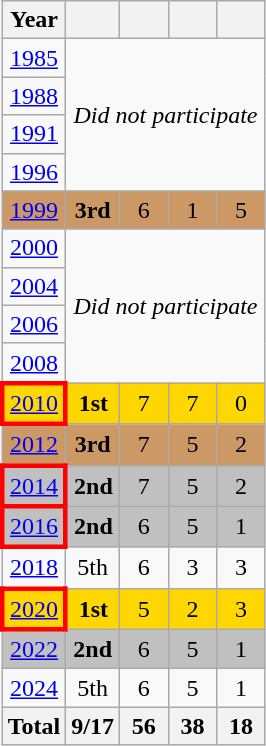<table class="wikitable" style="text-align:center">
<tr>
<th>Year</th>
<th></th>
<th width=25></th>
<th width=25></th>
<th width=25></th>
</tr>
<tr>
<td> <a href='#'>1985</a></td>
<td colspan=4 rowspan=4><em>Did not participate</em></td>
</tr>
<tr>
<td> <a href='#'>1988</a></td>
</tr>
<tr>
<td> <a href='#'>1991</a></td>
</tr>
<tr>
<td> <a href='#'>1996</a></td>
</tr>
<tr style="background:#cc9966;">
<td> <a href='#'>1999</a></td>
<td><strong>3rd</strong></td>
<td>6</td>
<td>1</td>
<td>5</td>
</tr>
<tr>
<td> <a href='#'>2000</a></td>
<td colspan=4 rowspan=4><em>Did not participate</em></td>
</tr>
<tr>
<td> <a href='#'>2004</a></td>
</tr>
<tr>
<td> <a href='#'>2006</a></td>
</tr>
<tr>
<td> <a href='#'>2008</a></td>
</tr>
<tr style="background:gold;">
<td style="border: 3px solid red"> <a href='#'>2010</a></td>
<td><strong>1st</strong></td>
<td>7</td>
<td>7</td>
<td>0</td>
</tr>
<tr style="background:#cc9966;">
<td> <a href='#'>2012</a></td>
<td><strong>3rd</strong></td>
<td>7</td>
<td>5</td>
<td>2</td>
</tr>
<tr style="background:silver;">
<td style="border: 3px solid red"> <a href='#'>2014</a></td>
<td><strong>2nd</strong></td>
<td>7</td>
<td>5</td>
<td>2</td>
</tr>
<tr style="background:silver;">
<td style="border: 3px solid red"> <a href='#'>2016</a></td>
<td><strong>2nd</strong></td>
<td>6</td>
<td>5</td>
<td>1</td>
</tr>
<tr>
<td> <a href='#'>2018</a></td>
<td>5th</td>
<td>6</td>
<td>3</td>
<td>3</td>
</tr>
<tr style="background:gold;">
<td style="border: 3px solid red"> <a href='#'>2020</a></td>
<td><strong>1st</strong></td>
<td>5</td>
<td>2</td>
<td>3</td>
</tr>
<tr style="background:silver;">
<td> <a href='#'>2022</a></td>
<td><strong>2nd</strong></td>
<td>6</td>
<td>5</td>
<td>1</td>
</tr>
<tr>
<td> <a href='#'>2024</a></td>
<td>5th</td>
<td>6</td>
<td>5</td>
<td>1</td>
</tr>
<tr>
<th>Total</th>
<th>9/17</th>
<th>56</th>
<th>38</th>
<th>18</th>
</tr>
</table>
